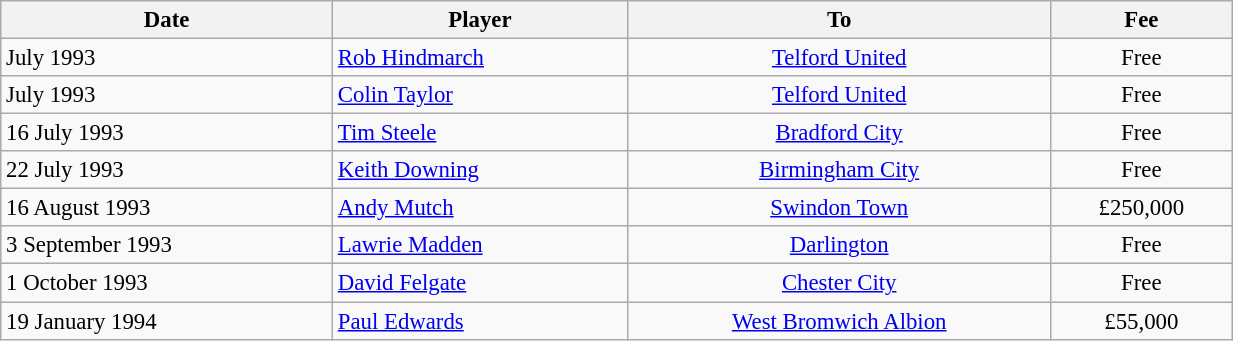<table class="wikitable" style="text-align:center; font-size:95%;width:65%; text-align:left">
<tr>
<th><strong>Date</strong></th>
<th><strong>Player</strong></th>
<th><strong>To</strong></th>
<th><strong>Fee</strong></th>
</tr>
<tr --->
<td>July 1993</td>
<td> <a href='#'>Rob Hindmarch</a></td>
<td align="center"><a href='#'>Telford United</a></td>
<td align="center">Free</td>
</tr>
<tr --->
<td>July 1993</td>
<td> <a href='#'>Colin Taylor</a></td>
<td align="center"><a href='#'>Telford United</a></td>
<td align="center">Free</td>
</tr>
<tr --->
<td>16 July 1993</td>
<td> <a href='#'>Tim Steele</a></td>
<td align="center"><a href='#'>Bradford City</a></td>
<td align="center">Free</td>
</tr>
<tr --->
<td>22 July 1993</td>
<td> <a href='#'>Keith Downing</a></td>
<td align="center"><a href='#'>Birmingham City</a></td>
<td align="center">Free</td>
</tr>
<tr --->
<td>16 August 1993</td>
<td> <a href='#'>Andy Mutch</a></td>
<td align="center"><a href='#'>Swindon Town</a></td>
<td align="center">£250,000</td>
</tr>
<tr --->
<td>3 September 1993</td>
<td> <a href='#'>Lawrie Madden</a></td>
<td align="center"><a href='#'>Darlington</a></td>
<td align="center">Free</td>
</tr>
<tr --->
<td>1 October 1993</td>
<td> <a href='#'>David Felgate</a></td>
<td align="center"><a href='#'>Chester City</a></td>
<td align="center">Free</td>
</tr>
<tr --->
<td>19 January 1994</td>
<td> <a href='#'>Paul Edwards</a></td>
<td align="center"><a href='#'>West Bromwich Albion</a></td>
<td align="center">£55,000</td>
</tr>
</table>
